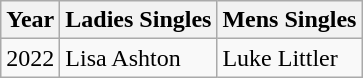<table class="wikitable">
<tr>
<th>Year</th>
<th>Ladies Singles</th>
<th>Mens Singles</th>
</tr>
<tr>
<td>2022</td>
<td>Lisa Ashton</td>
<td>Luke Littler</td>
</tr>
</table>
